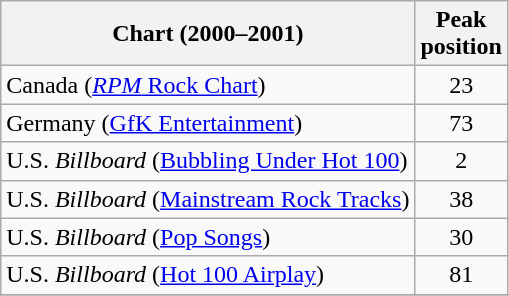<table class="wikitable sortable">
<tr>
<th>Chart (2000–2001)</th>
<th>Peak<br>position</th>
</tr>
<tr>
<td>Canada (<a href='#'><em>RPM</em> Rock Chart</a>)</td>
<td align="center">23</td>
</tr>
<tr>
<td>Germany (<a href='#'>GfK Entertainment</a>)</td>
<td align="center">73</td>
</tr>
<tr>
<td>U.S. <em>Billboard</em> (<a href='#'>Bubbling Under Hot 100</a>)</td>
<td align="center">2</td>
</tr>
<tr>
<td>U.S. <em>Billboard</em> (<a href='#'>Mainstream Rock Tracks</a>)</td>
<td align="center">38</td>
</tr>
<tr>
<td>U.S. <em>Billboard</em> (<a href='#'>Pop Songs</a>)</td>
<td align="center">30</td>
</tr>
<tr>
<td>U.S. <em>Billboard</em> (<a href='#'>Hot 100 Airplay</a>)</td>
<td align="center">81</td>
</tr>
<tr>
</tr>
</table>
